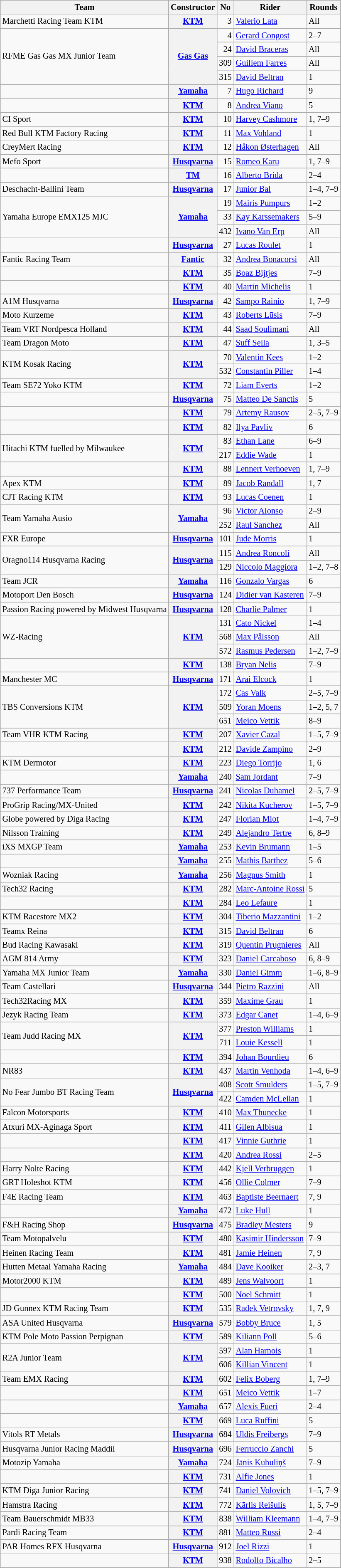<table class="wikitable" style="font-size: 85%;">
<tr>
<th>Team</th>
<th>Constructor</th>
<th>No</th>
<th>Rider</th>
<th>Rounds</th>
</tr>
<tr>
<td>Marchetti Racing Team KTM</td>
<th><a href='#'>KTM</a></th>
<td align="right">3</td>
<td> <a href='#'>Valerio Lata</a></td>
<td>All</td>
</tr>
<tr>
<td rowspan=4>RFME Gas Gas MX Junior Team</td>
<th rowspan=4><a href='#'>Gas Gas</a></th>
<td align="right">4</td>
<td> <a href='#'>Gerard Congost</a></td>
<td>2–7</td>
</tr>
<tr>
<td align="right">24</td>
<td> <a href='#'>David Braceras</a></td>
<td>All</td>
</tr>
<tr>
<td align="right">309</td>
<td> <a href='#'>Guillem Farres</a></td>
<td>All</td>
</tr>
<tr>
<td align="right">315</td>
<td> <a href='#'>David Beltran</a></td>
<td>1</td>
</tr>
<tr>
<td></td>
<th><a href='#'>Yamaha</a></th>
<td align="right">7</td>
<td> <a href='#'>Hugo Richard</a></td>
<td>9</td>
</tr>
<tr>
<td></td>
<th><a href='#'>KTM</a></th>
<td align="right">8</td>
<td> <a href='#'>Andrea Viano</a></td>
<td>5</td>
</tr>
<tr>
<td>CI Sport</td>
<th><a href='#'>KTM</a></th>
<td align="right">10</td>
<td> <a href='#'>Harvey Cashmore</a></td>
<td>1, 7–9</td>
</tr>
<tr>
<td>Red Bull KTM Factory Racing</td>
<th><a href='#'>KTM</a></th>
<td align="right">11</td>
<td> <a href='#'>Max Vohland</a></td>
<td>1</td>
</tr>
<tr>
<td>CreyMert Racing</td>
<th><a href='#'>KTM</a></th>
<td align="right">12</td>
<td> <a href='#'>Håkon Østerhagen</a></td>
<td>All</td>
</tr>
<tr>
<td>Mefo Sport</td>
<th><a href='#'>Husqvarna</a></th>
<td align="right">15</td>
<td> <a href='#'>Romeo Karu</a></td>
<td>1, 7–9</td>
</tr>
<tr>
<td></td>
<th><a href='#'>TM</a></th>
<td align="right">16</td>
<td> <a href='#'>Alberto Brida</a></td>
<td>2–4</td>
</tr>
<tr>
<td>Deschacht-Ballini Team</td>
<th><a href='#'>Husqvarna</a></th>
<td align="right">17</td>
<td> <a href='#'>Junior Bal</a></td>
<td>1–4, 7–9</td>
</tr>
<tr>
<td rowspan=3>Yamaha Europe EMX125 MJC</td>
<th rowspan=3><a href='#'>Yamaha</a></th>
<td align="right">19</td>
<td> <a href='#'>Mairis Pumpurs</a></td>
<td>1–2</td>
</tr>
<tr>
<td align="right">33</td>
<td> <a href='#'>Kay Karssemakers</a></td>
<td>5–9</td>
</tr>
<tr>
<td align="right">432</td>
<td> <a href='#'>Ivano Van Erp</a></td>
<td>All</td>
</tr>
<tr>
<td></td>
<th><a href='#'>Husqvarna</a></th>
<td align="right">27</td>
<td> <a href='#'>Lucas Roulet</a></td>
<td>1</td>
</tr>
<tr>
<td>Fantic Racing Team</td>
<th><a href='#'>Fantic</a></th>
<td align="right">32</td>
<td> <a href='#'>Andrea Bonacorsi</a></td>
<td>All</td>
</tr>
<tr>
<td></td>
<th><a href='#'>KTM</a></th>
<td align="right">35</td>
<td> <a href='#'>Boaz Bijtjes</a></td>
<td>7–9</td>
</tr>
<tr>
<td></td>
<th><a href='#'>KTM</a></th>
<td align="right">40</td>
<td> <a href='#'>Martin Michelis</a></td>
<td>1</td>
</tr>
<tr>
<td>A1M Husqvarna</td>
<th><a href='#'>Husqvarna</a></th>
<td align="right">42</td>
<td> <a href='#'>Sampo Rainio</a></td>
<td>1, 7–9</td>
</tr>
<tr>
<td>Moto Kurzeme</td>
<th><a href='#'>KTM</a></th>
<td align="right">43</td>
<td> <a href='#'>Roberts Lūsis</a></td>
<td>7–9</td>
</tr>
<tr>
<td>Team VRT Nordpesca Holland</td>
<th><a href='#'>KTM</a></th>
<td align="right">44</td>
<td> <a href='#'>Saad Soulimani</a></td>
<td>All</td>
</tr>
<tr>
<td>Team Dragon Moto</td>
<th><a href='#'>KTM</a></th>
<td align="right">47</td>
<td> <a href='#'>Suff Sella</a></td>
<td>1, 3–5</td>
</tr>
<tr>
<td rowspan=2>KTM Kosak Racing</td>
<th rowspan=2><a href='#'>KTM</a></th>
<td align="right">70</td>
<td> <a href='#'>Valentin Kees</a></td>
<td>1–2</td>
</tr>
<tr>
<td align="right">532</td>
<td> <a href='#'>Constantin Piller</a></td>
<td>1–4</td>
</tr>
<tr>
<td>Team SE72 Yoko KTM</td>
<th><a href='#'>KTM</a></th>
<td align="right">72</td>
<td> <a href='#'>Liam Everts</a></td>
<td>1–2</td>
</tr>
<tr>
<td></td>
<th><a href='#'>Husqvarna</a></th>
<td align="right">75</td>
<td> <a href='#'>Matteo De Sanctis</a></td>
<td>5</td>
</tr>
<tr>
<td></td>
<th><a href='#'>KTM</a></th>
<td align="right">79</td>
<td> <a href='#'>Artemy Rausov</a></td>
<td>2–5, 7–9</td>
</tr>
<tr>
<td></td>
<th><a href='#'>KTM</a></th>
<td align="right">82</td>
<td> <a href='#'>Ilya Pavliv</a></td>
<td>6</td>
</tr>
<tr>
<td rowspan=2>Hitachi KTM fuelled by Milwaukee</td>
<th rowspan=2><a href='#'>KTM</a></th>
<td align="right">83</td>
<td> <a href='#'>Ethan Lane</a></td>
<td>6–9</td>
</tr>
<tr>
<td align="right">217</td>
<td> <a href='#'>Eddie Wade</a></td>
<td>1</td>
</tr>
<tr>
<td></td>
<th><a href='#'>KTM</a></th>
<td align="right">88</td>
<td> <a href='#'>Lennert Verhoeven</a></td>
<td>1, 7–9</td>
</tr>
<tr>
<td>Apex KTM</td>
<th><a href='#'>KTM</a></th>
<td align="right">89</td>
<td> <a href='#'>Jacob Randall</a></td>
<td>1, 7</td>
</tr>
<tr>
<td>CJT Racing KTM</td>
<th><a href='#'>KTM</a></th>
<td align="right">93</td>
<td> <a href='#'>Lucas Coenen</a></td>
<td>1</td>
</tr>
<tr>
<td rowspan=2>Team Yamaha Ausio</td>
<th rowspan=2><a href='#'>Yamaha</a></th>
<td align="right">96</td>
<td> <a href='#'>Victor Alonso</a></td>
<td>2–9</td>
</tr>
<tr>
<td align="right">252</td>
<td> <a href='#'>Raul Sanchez</a></td>
<td>All</td>
</tr>
<tr>
<td>FXR Europe</td>
<th><a href='#'>Husqvarna</a></th>
<td align="right">101</td>
<td> <a href='#'>Jude Morris</a></td>
<td>1</td>
</tr>
<tr>
<td rowspan=2>Oragno114 Husqvarna Racing</td>
<th rowspan=2><a href='#'>Husqvarna</a></th>
<td align="right">115</td>
<td> <a href='#'>Andrea Roncoli</a></td>
<td>All</td>
</tr>
<tr>
<td align="right">129</td>
<td> <a href='#'>Niccolo Maggiora</a></td>
<td>1–2, 7–8</td>
</tr>
<tr>
<td>Team JCR</td>
<th><a href='#'>Yamaha</a></th>
<td align="right">116</td>
<td> <a href='#'>Gonzalo Vargas</a></td>
<td>6</td>
</tr>
<tr>
<td>Motoport Den Bosch</td>
<th><a href='#'>Husqvarna</a></th>
<td align="right">124</td>
<td> <a href='#'>Didier van Kasteren</a></td>
<td>7–9</td>
</tr>
<tr>
<td>Passion Racing powered by Midwest Husqvarna</td>
<th><a href='#'>Husqvarna</a></th>
<td align="right">128</td>
<td> <a href='#'>Charlie Palmer</a></td>
<td>1</td>
</tr>
<tr>
<td rowspan=3>WZ-Racing</td>
<th rowspan=3><a href='#'>KTM</a></th>
<td align="right">131</td>
<td> <a href='#'>Cato Nickel</a></td>
<td>1–4</td>
</tr>
<tr>
<td align="right">568</td>
<td> <a href='#'>Max Pålsson</a></td>
<td>All</td>
</tr>
<tr>
<td align="right">572</td>
<td> <a href='#'>Rasmus Pedersen</a></td>
<td>1–2, 7–9</td>
</tr>
<tr>
<td></td>
<th><a href='#'>KTM</a></th>
<td align="right">138</td>
<td> <a href='#'>Bryan Nelis</a></td>
<td>7–9</td>
</tr>
<tr>
<td>Manchester MC</td>
<th><a href='#'>Husqvarna</a></th>
<td align="right">171</td>
<td> <a href='#'>Arai Elcock</a></td>
<td>1</td>
</tr>
<tr>
<td rowspan=3>TBS Conversions KTM</td>
<th rowspan=3><a href='#'>KTM</a></th>
<td align="right">172</td>
<td> <a href='#'>Cas Valk</a></td>
<td>2–5, 7–9</td>
</tr>
<tr>
<td align="right">509</td>
<td> <a href='#'>Yoran Moens</a></td>
<td>1–2, 5, 7</td>
</tr>
<tr>
<td align="right">651</td>
<td> <a href='#'>Meico Vettik</a></td>
<td>8–9</td>
</tr>
<tr>
<td>Team VHR KTM Racing</td>
<th><a href='#'>KTM</a></th>
<td align="right">207</td>
<td> <a href='#'>Xavier Cazal</a></td>
<td>1–5, 7–9</td>
</tr>
<tr>
<td></td>
<th><a href='#'>KTM</a></th>
<td align="right">212</td>
<td> <a href='#'>Davide Zampino</a></td>
<td>2–9</td>
</tr>
<tr>
<td>KTM Dermotor</td>
<th><a href='#'>KTM</a></th>
<td align="right">223</td>
<td> <a href='#'>Diego Torrijo</a></td>
<td>1, 6</td>
</tr>
<tr>
<td></td>
<th><a href='#'>Yamaha</a></th>
<td align="right">240</td>
<td> <a href='#'>Sam Jordant</a></td>
<td>7–9</td>
</tr>
<tr>
<td>737 Performance Team</td>
<th><a href='#'>Husqvarna</a></th>
<td align="right">241</td>
<td> <a href='#'>Nicolas Duhamel</a></td>
<td>2–5, 7–9</td>
</tr>
<tr>
<td>ProGrip Racing/MX-United</td>
<th><a href='#'>KTM</a></th>
<td align="right">242</td>
<td> <a href='#'>Nikita Kucherov</a></td>
<td>1–5, 7–9</td>
</tr>
<tr>
<td>Globe powered by Diga Racing</td>
<th><a href='#'>KTM</a></th>
<td align="right">247</td>
<td> <a href='#'>Florian Miot</a></td>
<td>1–4, 7–9</td>
</tr>
<tr>
<td>Nilsson Training</td>
<th><a href='#'>KTM</a></th>
<td align="right">249</td>
<td> <a href='#'>Alejandro Tertre</a></td>
<td>6, 8–9</td>
</tr>
<tr>
<td>iXS MXGP Team</td>
<th><a href='#'>Yamaha</a></th>
<td align="right">253</td>
<td> <a href='#'>Kevin Brumann</a></td>
<td>1–5</td>
</tr>
<tr>
<td></td>
<th><a href='#'>Yamaha</a></th>
<td align="right">255</td>
<td> <a href='#'>Mathis Barthez</a></td>
<td>5–6</td>
</tr>
<tr>
<td>Wozniak Racing</td>
<th><a href='#'>Yamaha</a></th>
<td align="right">256</td>
<td> <a href='#'>Magnus Smith</a></td>
<td>1</td>
</tr>
<tr>
<td>Tech32 Racing</td>
<th><a href='#'>KTM</a></th>
<td align="right">282</td>
<td> <a href='#'>Marc-Antoine Rossi</a></td>
<td>5</td>
</tr>
<tr>
<td></td>
<th><a href='#'>KTM</a></th>
<td align="right">284</td>
<td> <a href='#'>Leo Lefaure</a></td>
<td>1</td>
</tr>
<tr>
<td>KTM Racestore MX2</td>
<th><a href='#'>KTM</a></th>
<td align="right">304</td>
<td> <a href='#'>Tiberio Mazzantini</a></td>
<td>1–2</td>
</tr>
<tr>
<td>Teamx Reina</td>
<th><a href='#'>KTM</a></th>
<td align="right">315</td>
<td> <a href='#'>David Beltran</a></td>
<td>6</td>
</tr>
<tr>
<td>Bud Racing Kawasaki</td>
<th><a href='#'>KTM</a></th>
<td align="right">319</td>
<td> <a href='#'>Quentin Prugnieres</a></td>
<td>All</td>
</tr>
<tr>
<td>AGM 814 Army</td>
<th><a href='#'>KTM</a></th>
<td align="right">323</td>
<td> <a href='#'>Daniel Carcaboso</a></td>
<td>6, 8–9</td>
</tr>
<tr>
<td>Yamaha MX Junior Team</td>
<th><a href='#'>Yamaha</a></th>
<td align="right">330</td>
<td> <a href='#'>Daniel Gimm</a></td>
<td>1–6, 8–9</td>
</tr>
<tr>
<td>Team Castellari</td>
<th><a href='#'>Husqvarna</a></th>
<td align="right">344</td>
<td> <a href='#'>Pietro Razzini</a></td>
<td>All</td>
</tr>
<tr>
<td>Tech32Racing MX</td>
<th><a href='#'>KTM</a></th>
<td align="right">359</td>
<td> <a href='#'>Maxime Grau</a></td>
<td>1</td>
</tr>
<tr>
<td>Jezyk Racing Team</td>
<th><a href='#'>KTM</a></th>
<td align="right">373</td>
<td> <a href='#'>Edgar Canet</a></td>
<td>1–4, 6–9</td>
</tr>
<tr>
<td rowspan=2>Team Judd Racing MX</td>
<th rowspan=2><a href='#'>KTM</a></th>
<td align="right">377</td>
<td> <a href='#'>Preston Williams</a></td>
<td>1</td>
</tr>
<tr>
<td align="right">711</td>
<td> <a href='#'>Louie Kessell</a></td>
<td>1</td>
</tr>
<tr>
<td></td>
<th><a href='#'>KTM</a></th>
<td align="right">394</td>
<td> <a href='#'>Johan Bourdieu</a></td>
<td>6</td>
</tr>
<tr>
<td>NR83</td>
<th><a href='#'>KTM</a></th>
<td align="right">437</td>
<td> <a href='#'>Martin Venhoda</a></td>
<td>1–4, 6–9</td>
</tr>
<tr>
<td rowspan=2>No Fear Jumbo BT Racing Team</td>
<th rowspan=2><a href='#'>Husqvarna</a></th>
<td align="right">408</td>
<td> <a href='#'>Scott Smulders</a></td>
<td>1–5, 7–9</td>
</tr>
<tr>
<td align="right">422</td>
<td> <a href='#'>Camden McLellan</a></td>
<td>1</td>
</tr>
<tr>
<td>Falcon Motorsports</td>
<th><a href='#'>KTM</a></th>
<td align="right">410</td>
<td> <a href='#'>Max Thunecke</a></td>
<td>1</td>
</tr>
<tr>
<td>Atxuri MX-Aginaga Sport</td>
<th><a href='#'>KTM</a></th>
<td align="right">411</td>
<td> <a href='#'>Gilen Albisua</a></td>
<td>1</td>
</tr>
<tr>
<td></td>
<th><a href='#'>KTM</a></th>
<td align="right">417</td>
<td> <a href='#'>Vinnie Guthrie</a></td>
<td>1</td>
</tr>
<tr>
<td></td>
<th><a href='#'>KTM</a></th>
<td align="right">420</td>
<td> <a href='#'>Andrea Rossi</a></td>
<td>2–5</td>
</tr>
<tr>
<td>Harry Nolte Racing</td>
<th><a href='#'>KTM</a></th>
<td align="right">442</td>
<td> <a href='#'>Kjell Verbruggen</a></td>
<td>1</td>
</tr>
<tr>
<td>GRT Holeshot KTM</td>
<th><a href='#'>KTM</a></th>
<td align="right">456</td>
<td> <a href='#'>Ollie Colmer</a></td>
<td>7–9</td>
</tr>
<tr>
<td>F4E Racing Team</td>
<th><a href='#'>KTM</a></th>
<td align="right">463</td>
<td> <a href='#'>Baptiste Beernaert</a></td>
<td>7, 9</td>
</tr>
<tr>
<td></td>
<th><a href='#'>Yamaha</a></th>
<td align="right">472</td>
<td> <a href='#'>Luke Hull</a></td>
<td>1</td>
</tr>
<tr>
<td>F&H Racing Shop</td>
<th><a href='#'>Husqvarna</a></th>
<td align="right">475</td>
<td> <a href='#'>Bradley Mesters</a></td>
<td>9</td>
</tr>
<tr>
<td>Team Motopalvelu</td>
<th><a href='#'>KTM</a></th>
<td align="right">480</td>
<td> <a href='#'>Kasimir Hindersson</a></td>
<td>7–9</td>
</tr>
<tr>
<td>Heinen Racing Team</td>
<th><a href='#'>KTM</a></th>
<td align="right">481</td>
<td> <a href='#'>Jamie Heinen</a></td>
<td>7, 9</td>
</tr>
<tr>
<td>Hutten Metaal Yamaha Racing</td>
<th><a href='#'>Yamaha</a></th>
<td align="right">484</td>
<td> <a href='#'>Dave Kooiker</a></td>
<td>2–3, 7</td>
</tr>
<tr>
<td>Motor2000 KTM</td>
<th><a href='#'>KTM</a></th>
<td align="right">489</td>
<td> <a href='#'>Jens Walvoort</a></td>
<td>1</td>
</tr>
<tr>
<td></td>
<th><a href='#'>KTM</a></th>
<td align="right">500</td>
<td> <a href='#'>Noel Schmitt</a></td>
<td>1</td>
</tr>
<tr>
<td>JD Gunnex KTM Racing Team</td>
<th><a href='#'>KTM</a></th>
<td align="right">535</td>
<td> <a href='#'>Radek Vetrovsky</a></td>
<td>1, 7, 9</td>
</tr>
<tr>
<td>ASA United Husqvarna</td>
<th><a href='#'>Husqvarna</a></th>
<td align="right">579</td>
<td> <a href='#'>Bobby Bruce</a></td>
<td>1, 5</td>
</tr>
<tr>
<td>KTM Pole Moto Passion Perpignan</td>
<th><a href='#'>KTM</a></th>
<td align="right">589</td>
<td> <a href='#'>Kiliann Poll</a></td>
<td>5–6</td>
</tr>
<tr>
<td rowspan=2>R2A Junior Team</td>
<th rowspan=2><a href='#'>KTM</a></th>
<td align="right">597</td>
<td> <a href='#'>Alan Harnois</a></td>
<td>1</td>
</tr>
<tr>
<td align="right">606</td>
<td> <a href='#'>Killian Vincent</a></td>
<td>1</td>
</tr>
<tr>
<td>Team EMX Racing</td>
<th><a href='#'>KTM</a></th>
<td align="right">602</td>
<td> <a href='#'>Felix Boberg</a></td>
<td>1, 7–9</td>
</tr>
<tr>
<td></td>
<th><a href='#'>KTM</a></th>
<td align="right">651</td>
<td> <a href='#'>Meico Vettik</a></td>
<td>1–7</td>
</tr>
<tr>
<td></td>
<th><a href='#'>Yamaha</a></th>
<td align="right">657</td>
<td> <a href='#'>Alexis Fueri</a></td>
<td>2–4</td>
</tr>
<tr>
<td></td>
<th><a href='#'>KTM</a></th>
<td align="right">669</td>
<td> <a href='#'>Luca Ruffini</a></td>
<td>5</td>
</tr>
<tr>
<td>Vitols RT Metals</td>
<th><a href='#'>Husqvarna</a></th>
<td align="right">684</td>
<td> <a href='#'>Uldis Freibergs</a></td>
<td>7–9</td>
</tr>
<tr>
<td>Husqvarna Junior Racing Maddii</td>
<th><a href='#'>Husqvarna</a></th>
<td align="right">696</td>
<td> <a href='#'>Ferruccio Zanchi</a></td>
<td>5</td>
</tr>
<tr>
<td>Motozip Yamaha</td>
<th><a href='#'>Yamaha</a></th>
<td align="right">724</td>
<td> <a href='#'>Jānis Kubuliņš</a></td>
<td>7–9</td>
</tr>
<tr>
<td></td>
<th><a href='#'>KTM</a></th>
<td align="right">731</td>
<td> <a href='#'>Alfie Jones</a></td>
<td>1</td>
</tr>
<tr>
<td>KTM Diga Junior Racing</td>
<th><a href='#'>KTM</a></th>
<td align="right">741</td>
<td> <a href='#'>Daniel Volovich</a></td>
<td>1–5, 7–9</td>
</tr>
<tr>
<td>Hamstra Racing</td>
<th><a href='#'>KTM</a></th>
<td align="right">772</td>
<td> <a href='#'>Kārlis Reišulis</a></td>
<td>1, 5, 7–9</td>
</tr>
<tr>
<td>Team Bauerschmidt MB33</td>
<th><a href='#'>KTM</a></th>
<td align="right">838</td>
<td> <a href='#'>William Kleemann</a></td>
<td>1–4, 7–9</td>
</tr>
<tr>
<td>Pardi Racing Team</td>
<th><a href='#'>KTM</a></th>
<td align="right">881</td>
<td> <a href='#'>Matteo Russi</a></td>
<td>2–4</td>
</tr>
<tr>
<td>PAR Homes RFX Husqvarna</td>
<th><a href='#'>Husqvarna</a></th>
<td align="right">912</td>
<td> <a href='#'>Joel Rizzi</a></td>
<td>1</td>
</tr>
<tr>
<td></td>
<th><a href='#'>KTM</a></th>
<td align="right">938</td>
<td> <a href='#'>Rodolfo Bicalho</a></td>
<td>2–5</td>
</tr>
<tr>
</tr>
</table>
